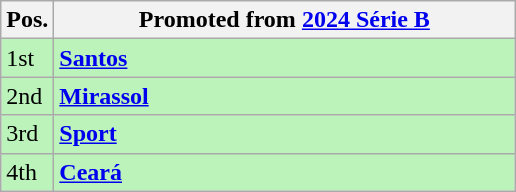<table class="wikitable">
<tr>
<th style="text-align:center;">Pos.</th>
<th width=300>Promoted from <a href='#'>2024 Série B</a></th>
</tr>
<tr style="background: #BBF3BB;">
<td>1st</td>
<td><strong><a href='#'>Santos</a></strong></td>
</tr>
<tr style="background: #BBF3BB;">
<td>2nd</td>
<td><strong><a href='#'>Mirassol</a></strong></td>
</tr>
<tr style="background: #BBF3BB;">
<td>3rd</td>
<td><strong><a href='#'>Sport</a></strong></td>
</tr>
<tr style="background: #BBF3BB;">
<td>4th</td>
<td><strong><a href='#'>Ceará</a></strong></td>
</tr>
</table>
